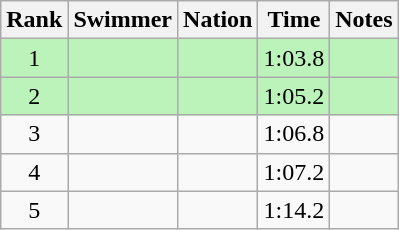<table class="wikitable sortable" style="text-align:center">
<tr>
<th>Rank</th>
<th>Swimmer</th>
<th>Nation</th>
<th>Time</th>
<th>Notes</th>
</tr>
<tr bgcolor=bbf3bb>
<td>1</td>
<td align=left></td>
<td align=left></td>
<td>1:03.8</td>
<td></td>
</tr>
<tr bgcolor=bbf3bb>
<td>2</td>
<td align=left></td>
<td align=left></td>
<td>1:05.2</td>
<td></td>
</tr>
<tr>
<td>3</td>
<td align=left></td>
<td align=left></td>
<td>1:06.8</td>
<td></td>
</tr>
<tr>
<td>4</td>
<td align=left></td>
<td align=left></td>
<td>1:07.2</td>
<td></td>
</tr>
<tr>
<td>5</td>
<td align=left></td>
<td align=left></td>
<td>1:14.2</td>
<td></td>
</tr>
</table>
